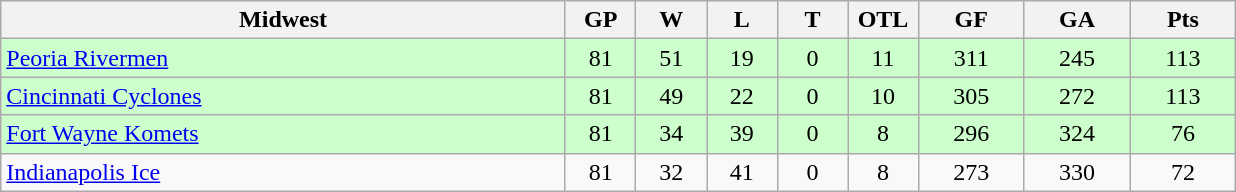<table class="wikitable">
<tr>
<th width="40%">Midwest</th>
<th width="5%">GP</th>
<th width="5%">W</th>
<th width="5%">L</th>
<th width="5%">T</th>
<th width="5%">OTL</th>
<th width="7.5%">GF</th>
<th width="7.5%">GA</th>
<th width="7.5%">Pts</th>
</tr>
<tr align="center" bgcolor="#CCFFCC">
<td align="left"><a href='#'>Peoria Rivermen</a></td>
<td>81</td>
<td>51</td>
<td>19</td>
<td>0</td>
<td>11</td>
<td>311</td>
<td>245</td>
<td>113</td>
</tr>
<tr align="center" bgcolor="#CCFFCC">
<td align="left"><a href='#'>Cincinnati Cyclones</a></td>
<td>81</td>
<td>49</td>
<td>22</td>
<td>0</td>
<td>10</td>
<td>305</td>
<td>272</td>
<td>113</td>
</tr>
<tr align="center" bgcolor="#CCFFCC">
<td align="left"><a href='#'>Fort Wayne Komets</a></td>
<td>81</td>
<td>34</td>
<td>39</td>
<td>0</td>
<td>8</td>
<td>296</td>
<td>324</td>
<td>76</td>
</tr>
<tr align="center">
<td align="left"><a href='#'>Indianapolis Ice</a></td>
<td>81</td>
<td>32</td>
<td>41</td>
<td>0</td>
<td>8</td>
<td>273</td>
<td>330</td>
<td>72</td>
</tr>
</table>
